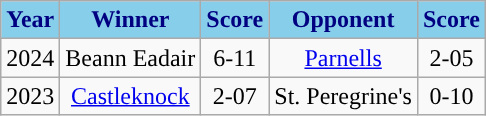<table class="wikitable" style="text-align:center;">
<tr>
<th style="background:skyblue;color:navy;">Year</th>
<th style="background:skyblue;color:navy;">Winner</th>
<th style="background:skyblue;color:navy;">Score</th>
<th style="background:skyblue;color:navy;">Opponent</th>
<th style="background:skyblue;color:navy;">Score</th>
</tr>
<tr>
<td>2024</td>
<td>Beann Eadair</td>
<td>6-11</td>
<td><a href='#'>Parnells</a></td>
<td>2-05</td>
</tr>
<tr>
<td>2023</td>
<td><a href='#'>Castleknock</a></td>
<td>2-07</td>
<td>St. Peregrine's</td>
<td>0-10</td>
</tr>
</table>
